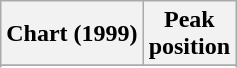<table class="wikitable sortable">
<tr>
<th align="left">Chart (1999)</th>
<th align="center">Peak<br>position</th>
</tr>
<tr>
</tr>
<tr>
</tr>
<tr>
</tr>
</table>
